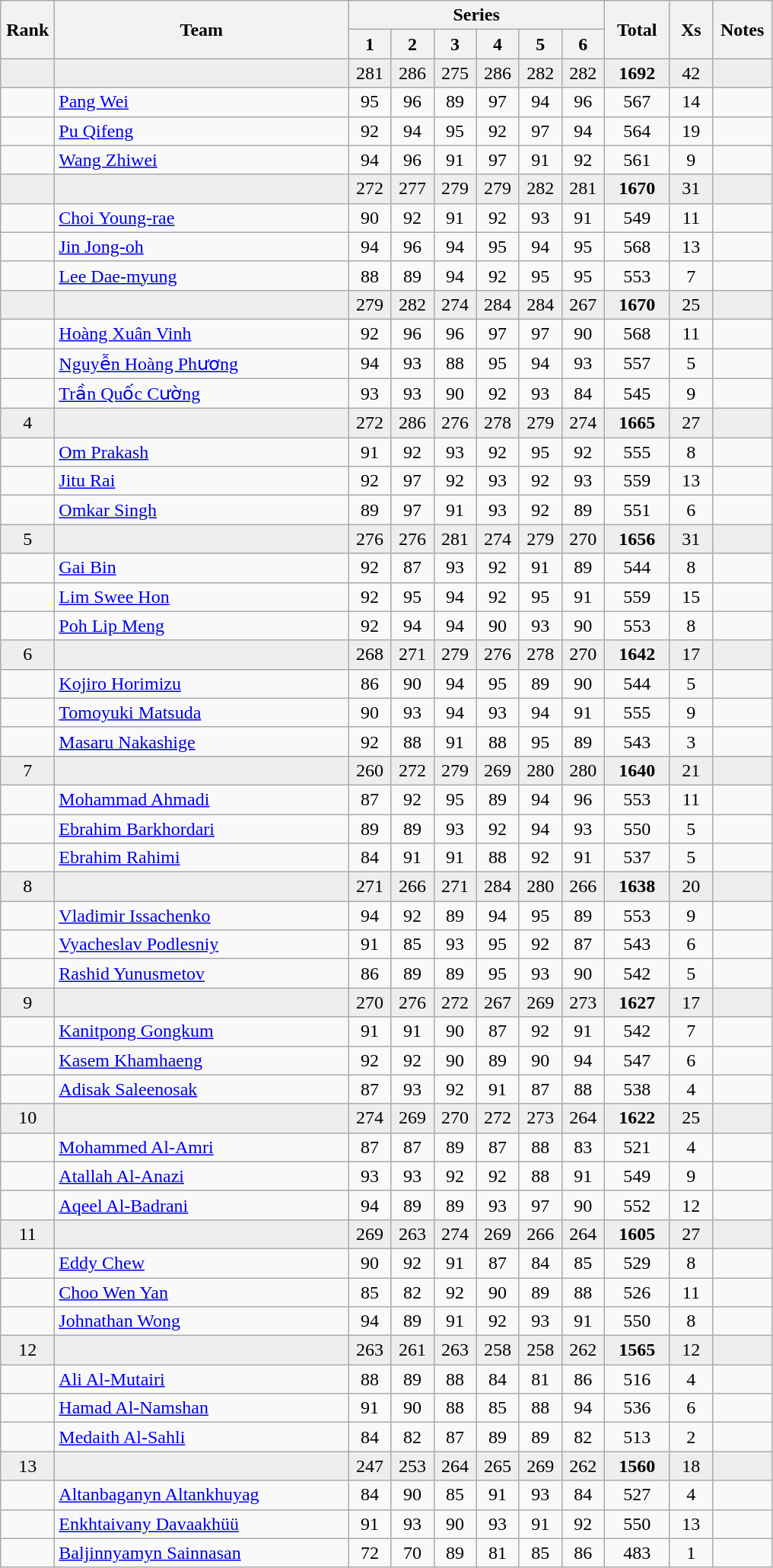<table class="wikitable" style="text-align:center">
<tr>
<th rowspan=2 width=40>Rank</th>
<th rowspan=2 width=250>Team</th>
<th colspan=6>Series</th>
<th rowspan=2 width=50>Total</th>
<th rowspan=2 width=30>Xs</th>
<th rowspan=2 width=45>Notes</th>
</tr>
<tr>
<th width=30>1</th>
<th width=30>2</th>
<th width=30>3</th>
<th width=30>4</th>
<th width=30>5</th>
<th width=30>6</th>
</tr>
<tr bgcolor=eeeeee>
<td></td>
<td align=left></td>
<td>281</td>
<td>286</td>
<td>275</td>
<td>286</td>
<td>282</td>
<td>282</td>
<td><strong>1692</strong></td>
<td>42</td>
<td></td>
</tr>
<tr>
<td></td>
<td align=left><a href='#'>Pang Wei</a></td>
<td>95</td>
<td>96</td>
<td>89</td>
<td>97</td>
<td>94</td>
<td>96</td>
<td>567</td>
<td>14</td>
<td></td>
</tr>
<tr>
<td></td>
<td align=left><a href='#'>Pu Qifeng</a></td>
<td>92</td>
<td>94</td>
<td>95</td>
<td>92</td>
<td>97</td>
<td>94</td>
<td>564</td>
<td>19</td>
<td></td>
</tr>
<tr>
<td></td>
<td align=left><a href='#'>Wang Zhiwei</a></td>
<td>94</td>
<td>96</td>
<td>91</td>
<td>97</td>
<td>91</td>
<td>92</td>
<td>561</td>
<td>9</td>
<td></td>
</tr>
<tr bgcolor=eeeeee>
<td></td>
<td align=left></td>
<td>272</td>
<td>277</td>
<td>279</td>
<td>279</td>
<td>282</td>
<td>281</td>
<td><strong>1670</strong></td>
<td>31</td>
<td></td>
</tr>
<tr>
<td></td>
<td align=left><a href='#'>Choi Young-rae</a></td>
<td>90</td>
<td>92</td>
<td>91</td>
<td>92</td>
<td>93</td>
<td>91</td>
<td>549</td>
<td>11</td>
<td></td>
</tr>
<tr>
<td></td>
<td align=left><a href='#'>Jin Jong-oh</a></td>
<td>94</td>
<td>96</td>
<td>94</td>
<td>95</td>
<td>94</td>
<td>95</td>
<td>568</td>
<td>13</td>
<td></td>
</tr>
<tr>
<td></td>
<td align=left><a href='#'>Lee Dae-myung</a></td>
<td>88</td>
<td>89</td>
<td>94</td>
<td>92</td>
<td>95</td>
<td>95</td>
<td>553</td>
<td>7</td>
<td></td>
</tr>
<tr bgcolor=eeeeee>
<td></td>
<td align=left></td>
<td>279</td>
<td>282</td>
<td>274</td>
<td>284</td>
<td>284</td>
<td>267</td>
<td><strong>1670</strong></td>
<td>25</td>
<td></td>
</tr>
<tr>
<td></td>
<td align=left><a href='#'>Hoàng Xuân Vinh</a></td>
<td>92</td>
<td>96</td>
<td>96</td>
<td>97</td>
<td>97</td>
<td>90</td>
<td>568</td>
<td>11</td>
<td></td>
</tr>
<tr>
<td></td>
<td align=left><a href='#'>Nguyễn Hoàng Phương</a></td>
<td>94</td>
<td>93</td>
<td>88</td>
<td>95</td>
<td>94</td>
<td>93</td>
<td>557</td>
<td>5</td>
<td></td>
</tr>
<tr>
<td></td>
<td align=left><a href='#'>Trần Quốc Cường</a></td>
<td>93</td>
<td>93</td>
<td>90</td>
<td>92</td>
<td>93</td>
<td>84</td>
<td>545</td>
<td>9</td>
<td></td>
</tr>
<tr bgcolor=eeeeee>
<td>4</td>
<td align=left></td>
<td>272</td>
<td>286</td>
<td>276</td>
<td>278</td>
<td>279</td>
<td>274</td>
<td><strong>1665</strong></td>
<td>27</td>
<td></td>
</tr>
<tr>
<td></td>
<td align=left><a href='#'>Om Prakash</a></td>
<td>91</td>
<td>92</td>
<td>93</td>
<td>92</td>
<td>95</td>
<td>92</td>
<td>555</td>
<td>8</td>
<td></td>
</tr>
<tr>
<td></td>
<td align=left><a href='#'>Jitu Rai</a></td>
<td>92</td>
<td>97</td>
<td>92</td>
<td>93</td>
<td>92</td>
<td>93</td>
<td>559</td>
<td>13</td>
<td></td>
</tr>
<tr>
<td></td>
<td align=left><a href='#'>Omkar Singh</a></td>
<td>89</td>
<td>97</td>
<td>91</td>
<td>93</td>
<td>92</td>
<td>89</td>
<td>551</td>
<td>6</td>
<td></td>
</tr>
<tr bgcolor=eeeeee>
<td>5</td>
<td align=left></td>
<td>276</td>
<td>276</td>
<td>281</td>
<td>274</td>
<td>279</td>
<td>270</td>
<td><strong>1656</strong></td>
<td>31</td>
<td></td>
</tr>
<tr>
<td></td>
<td align=left><a href='#'>Gai Bin</a></td>
<td>92</td>
<td>87</td>
<td>93</td>
<td>92</td>
<td>91</td>
<td>89</td>
<td>544</td>
<td>8</td>
<td></td>
</tr>
<tr>
<td></td>
<td align=left><a href='#'>Lim Swee Hon</a></td>
<td>92</td>
<td>95</td>
<td>94</td>
<td>92</td>
<td>95</td>
<td>91</td>
<td>559</td>
<td>15</td>
<td></td>
</tr>
<tr>
<td></td>
<td align=left><a href='#'>Poh Lip Meng</a></td>
<td>92</td>
<td>94</td>
<td>94</td>
<td>90</td>
<td>93</td>
<td>90</td>
<td>553</td>
<td>8</td>
<td></td>
</tr>
<tr bgcolor=eeeeee>
<td>6</td>
<td align=left></td>
<td>268</td>
<td>271</td>
<td>279</td>
<td>276</td>
<td>278</td>
<td>270</td>
<td><strong>1642</strong></td>
<td>17</td>
<td></td>
</tr>
<tr>
<td></td>
<td align=left><a href='#'>Kojiro Horimizu</a></td>
<td>86</td>
<td>90</td>
<td>94</td>
<td>95</td>
<td>89</td>
<td>90</td>
<td>544</td>
<td>5</td>
<td></td>
</tr>
<tr>
<td></td>
<td align=left><a href='#'>Tomoyuki Matsuda</a></td>
<td>90</td>
<td>93</td>
<td>94</td>
<td>93</td>
<td>94</td>
<td>91</td>
<td>555</td>
<td>9</td>
<td></td>
</tr>
<tr>
<td></td>
<td align=left><a href='#'>Masaru Nakashige</a></td>
<td>92</td>
<td>88</td>
<td>91</td>
<td>88</td>
<td>95</td>
<td>89</td>
<td>543</td>
<td>3</td>
<td></td>
</tr>
<tr bgcolor=eeeeee>
<td>7</td>
<td align=left></td>
<td>260</td>
<td>272</td>
<td>279</td>
<td>269</td>
<td>280</td>
<td>280</td>
<td><strong>1640</strong></td>
<td>21</td>
<td></td>
</tr>
<tr>
<td></td>
<td align=left><a href='#'>Mohammad Ahmadi</a></td>
<td>87</td>
<td>92</td>
<td>95</td>
<td>89</td>
<td>94</td>
<td>96</td>
<td>553</td>
<td>11</td>
<td></td>
</tr>
<tr>
<td></td>
<td align=left><a href='#'>Ebrahim Barkhordari</a></td>
<td>89</td>
<td>89</td>
<td>93</td>
<td>92</td>
<td>94</td>
<td>93</td>
<td>550</td>
<td>5</td>
<td></td>
</tr>
<tr>
<td></td>
<td align=left><a href='#'>Ebrahim Rahimi</a></td>
<td>84</td>
<td>91</td>
<td>91</td>
<td>88</td>
<td>92</td>
<td>91</td>
<td>537</td>
<td>5</td>
<td></td>
</tr>
<tr bgcolor=eeeeee>
<td>8</td>
<td align=left></td>
<td>271</td>
<td>266</td>
<td>271</td>
<td>284</td>
<td>280</td>
<td>266</td>
<td><strong>1638</strong></td>
<td>20</td>
<td></td>
</tr>
<tr>
<td></td>
<td align=left><a href='#'>Vladimir Issachenko</a></td>
<td>94</td>
<td>92</td>
<td>89</td>
<td>94</td>
<td>95</td>
<td>89</td>
<td>553</td>
<td>9</td>
<td></td>
</tr>
<tr>
<td></td>
<td align=left><a href='#'>Vyacheslav Podlesniy</a></td>
<td>91</td>
<td>85</td>
<td>93</td>
<td>95</td>
<td>92</td>
<td>87</td>
<td>543</td>
<td>6</td>
<td></td>
</tr>
<tr>
<td></td>
<td align=left><a href='#'>Rashid Yunusmetov</a></td>
<td>86</td>
<td>89</td>
<td>89</td>
<td>95</td>
<td>93</td>
<td>90</td>
<td>542</td>
<td>5</td>
<td></td>
</tr>
<tr bgcolor=eeeeee>
<td>9</td>
<td align=left></td>
<td>270</td>
<td>276</td>
<td>272</td>
<td>267</td>
<td>269</td>
<td>273</td>
<td><strong>1627</strong></td>
<td>17</td>
<td></td>
</tr>
<tr>
<td></td>
<td align=left><a href='#'>Kanitpong Gongkum</a></td>
<td>91</td>
<td>91</td>
<td>90</td>
<td>87</td>
<td>92</td>
<td>91</td>
<td>542</td>
<td>7</td>
<td></td>
</tr>
<tr>
<td></td>
<td align=left><a href='#'>Kasem Khamhaeng</a></td>
<td>92</td>
<td>92</td>
<td>90</td>
<td>89</td>
<td>90</td>
<td>94</td>
<td>547</td>
<td>6</td>
<td></td>
</tr>
<tr>
<td></td>
<td align=left><a href='#'>Adisak Saleenosak</a></td>
<td>87</td>
<td>93</td>
<td>92</td>
<td>91</td>
<td>87</td>
<td>88</td>
<td>538</td>
<td>4</td>
<td></td>
</tr>
<tr bgcolor=eeeeee>
<td>10</td>
<td align=left></td>
<td>274</td>
<td>269</td>
<td>270</td>
<td>272</td>
<td>273</td>
<td>264</td>
<td><strong>1622</strong></td>
<td>25</td>
<td></td>
</tr>
<tr>
<td></td>
<td align=left><a href='#'>Mohammed Al-Amri</a></td>
<td>87</td>
<td>87</td>
<td>89</td>
<td>87</td>
<td>88</td>
<td>83</td>
<td>521</td>
<td>4</td>
<td></td>
</tr>
<tr>
<td></td>
<td align=left><a href='#'>Atallah Al-Anazi</a></td>
<td>93</td>
<td>93</td>
<td>92</td>
<td>92</td>
<td>88</td>
<td>91</td>
<td>549</td>
<td>9</td>
<td></td>
</tr>
<tr>
<td></td>
<td align=left><a href='#'>Aqeel Al-Badrani</a></td>
<td>94</td>
<td>89</td>
<td>89</td>
<td>93</td>
<td>97</td>
<td>90</td>
<td>552</td>
<td>12</td>
<td></td>
</tr>
<tr bgcolor=eeeeee>
<td>11</td>
<td align=left></td>
<td>269</td>
<td>263</td>
<td>274</td>
<td>269</td>
<td>266</td>
<td>264</td>
<td><strong>1605</strong></td>
<td>27</td>
<td></td>
</tr>
<tr>
<td></td>
<td align=left><a href='#'>Eddy Chew</a></td>
<td>90</td>
<td>92</td>
<td>91</td>
<td>87</td>
<td>84</td>
<td>85</td>
<td>529</td>
<td>8</td>
<td></td>
</tr>
<tr>
<td></td>
<td align=left><a href='#'>Choo Wen Yan</a></td>
<td>85</td>
<td>82</td>
<td>92</td>
<td>90</td>
<td>89</td>
<td>88</td>
<td>526</td>
<td>11</td>
<td></td>
</tr>
<tr>
<td></td>
<td align=left><a href='#'>Johnathan Wong</a></td>
<td>94</td>
<td>89</td>
<td>91</td>
<td>92</td>
<td>93</td>
<td>91</td>
<td>550</td>
<td>8</td>
<td></td>
</tr>
<tr bgcolor=eeeeee>
<td>12</td>
<td align=left></td>
<td>263</td>
<td>261</td>
<td>263</td>
<td>258</td>
<td>258</td>
<td>262</td>
<td><strong>1565</strong></td>
<td>12</td>
<td></td>
</tr>
<tr>
<td></td>
<td align=left><a href='#'>Ali Al-Mutairi</a></td>
<td>88</td>
<td>89</td>
<td>88</td>
<td>84</td>
<td>81</td>
<td>86</td>
<td>516</td>
<td>4</td>
<td></td>
</tr>
<tr>
<td></td>
<td align=left><a href='#'>Hamad Al-Namshan</a></td>
<td>91</td>
<td>90</td>
<td>88</td>
<td>85</td>
<td>88</td>
<td>94</td>
<td>536</td>
<td>6</td>
<td></td>
</tr>
<tr>
<td></td>
<td align=left><a href='#'>Medaith Al-Sahli</a></td>
<td>84</td>
<td>82</td>
<td>87</td>
<td>89</td>
<td>89</td>
<td>82</td>
<td>513</td>
<td>2</td>
<td></td>
</tr>
<tr bgcolor=eeeeee>
<td>13</td>
<td align=left></td>
<td>247</td>
<td>253</td>
<td>264</td>
<td>265</td>
<td>269</td>
<td>262</td>
<td><strong>1560</strong></td>
<td>18</td>
<td></td>
</tr>
<tr>
<td></td>
<td align=left><a href='#'>Altanbaganyn Altankhuyag</a></td>
<td>84</td>
<td>90</td>
<td>85</td>
<td>91</td>
<td>93</td>
<td>84</td>
<td>527</td>
<td>4</td>
<td></td>
</tr>
<tr>
<td></td>
<td align=left><a href='#'>Enkhtaivany Davaakhüü</a></td>
<td>91</td>
<td>93</td>
<td>90</td>
<td>93</td>
<td>91</td>
<td>92</td>
<td>550</td>
<td>13</td>
<td></td>
</tr>
<tr>
<td></td>
<td align=left><a href='#'>Baljinnyamyn Sainnasan</a></td>
<td>72</td>
<td>70</td>
<td>89</td>
<td>81</td>
<td>85</td>
<td>86</td>
<td>483</td>
<td>1</td>
<td></td>
</tr>
</table>
